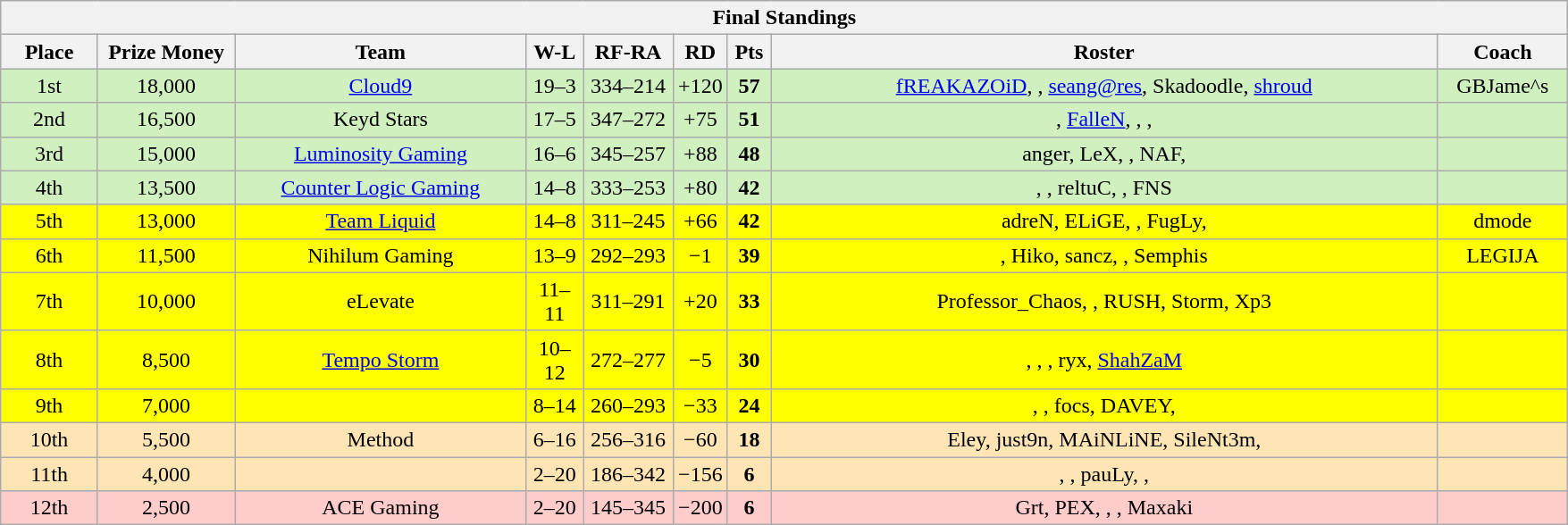<table class="wikitable" style="text-align: center;">
<tr>
<th colspan=9>Final Standings</th>
</tr>
<tr>
<th width="65px">Place</th>
<th width="95">Prize Money</th>
<th width="210">Team</th>
<th width="35px">W-L</th>
<th width="60px">RF-RA</th>
<th width="30px">RD</th>
<th width="25px">Pts</th>
<th width="490px">Roster</th>
<th width="90px">Coach</th>
</tr>
<tr style="background: #D0F0C0;">
<td>1st</td>
<td>18,000</td>
<td><a href='#'>Cloud9</a></td>
<td>19–3</td>
<td>334–214</td>
<td>+120</td>
<td><strong>57</strong></td>
<td><a href='#'>fREAKAZOiD</a>, , <a href='#'>seang@res</a>, Skadoodle, <a href='#'>shroud</a></td>
<td>GBJame^s</td>
</tr>
<tr style="background: #D0F0C0;">
<td>2nd</td>
<td>16,500</td>
<td>Keyd Stars</td>
<td>17–5</td>
<td>347–272</td>
<td>+75</td>
<td><strong>51</strong></td>
<td>, <a href='#'>FalleN</a>, , , </td>
<td></td>
</tr>
<tr style="background: #D0F0C0;">
<td>3rd</td>
<td>15,000</td>
<td><a href='#'>Luminosity Gaming</a></td>
<td>16–6</td>
<td>345–257</td>
<td>+88</td>
<td><strong>48</strong></td>
<td>anger, LeX, , NAF, </td>
<td></td>
</tr>
<tr style="background: #D0F0C0;">
<td>4th</td>
<td>13,500</td>
<td><a href='#'>Counter Logic Gaming</a></td>
<td>14–8</td>
<td>333–253</td>
<td>+80</td>
<td><strong>42</strong></td>
<td>, , reltuC, , FNS</td>
<td></td>
</tr>
<tr style="background: #FFFF00;">
<td>5th</td>
<td>13,000</td>
<td><a href='#'>Team Liquid</a></td>
<td>14–8</td>
<td>311–245</td>
<td>+66</td>
<td><strong>42</strong></td>
<td>adreN, ELiGE, , FugLy, </td>
<td>dmode</td>
</tr>
<tr style="background: #FFFF00;">
<td>6th</td>
<td>11,500</td>
<td>Nihilum Gaming</td>
<td>13–9</td>
<td>292–293</td>
<td>−1</td>
<td><strong>39</strong></td>
<td>, Hiko, sancz, , Semphis</td>
<td>LEGIJA</td>
</tr>
<tr style="background: #FFFF00;">
<td>7th</td>
<td>10,000</td>
<td>eLevate</td>
<td>11–11</td>
<td>311–291</td>
<td>+20</td>
<td><strong>33</strong></td>
<td>Professor_Chaos, , RUSH, Storm, Xp3</td>
<td></td>
</tr>
<tr style="background: #FFFF00;">
<td>8th</td>
<td>8,500</td>
<td><a href='#'>Tempo Storm</a></td>
<td>10–12</td>
<td>272–277</td>
<td>−5</td>
<td><strong>30</strong></td>
<td>, , , ryx, <a href='#'>ShahZaM</a></td>
<td></td>
</tr>
<tr style="background: #FFFF00;">
<td>9th</td>
<td>7,000</td>
<td></td>
<td>8–14</td>
<td>260–293</td>
<td>−33</td>
<td><strong>24</strong></td>
<td>, , focs, DAVEY, </td>
<td></td>
</tr>
<tr style="background: #FFE5B4;">
<td>10th</td>
<td>5,500</td>
<td>Method</td>
<td>6–16</td>
<td>256–316</td>
<td>−60</td>
<td><strong>18</strong></td>
<td>Eley, just9n, MAiNLiNE, SileNt3m, </td>
<td></td>
</tr>
<tr style="background: #FFE5B4;">
<td>11th</td>
<td>4,000</td>
<td></td>
<td>2–20</td>
<td>186–342</td>
<td>−156</td>
<td><strong>6</strong></td>
<td>, , pauLy, , </td>
<td></td>
</tr>
<tr style="background: #FFCCCC;">
<td>12th</td>
<td>2,500</td>
<td>ACE Gaming</td>
<td>2–20</td>
<td>145–345</td>
<td>−200</td>
<td><strong>6</strong></td>
<td>Grt, PEX, , , Maxaki</td>
<td></td>
</tr>
</table>
